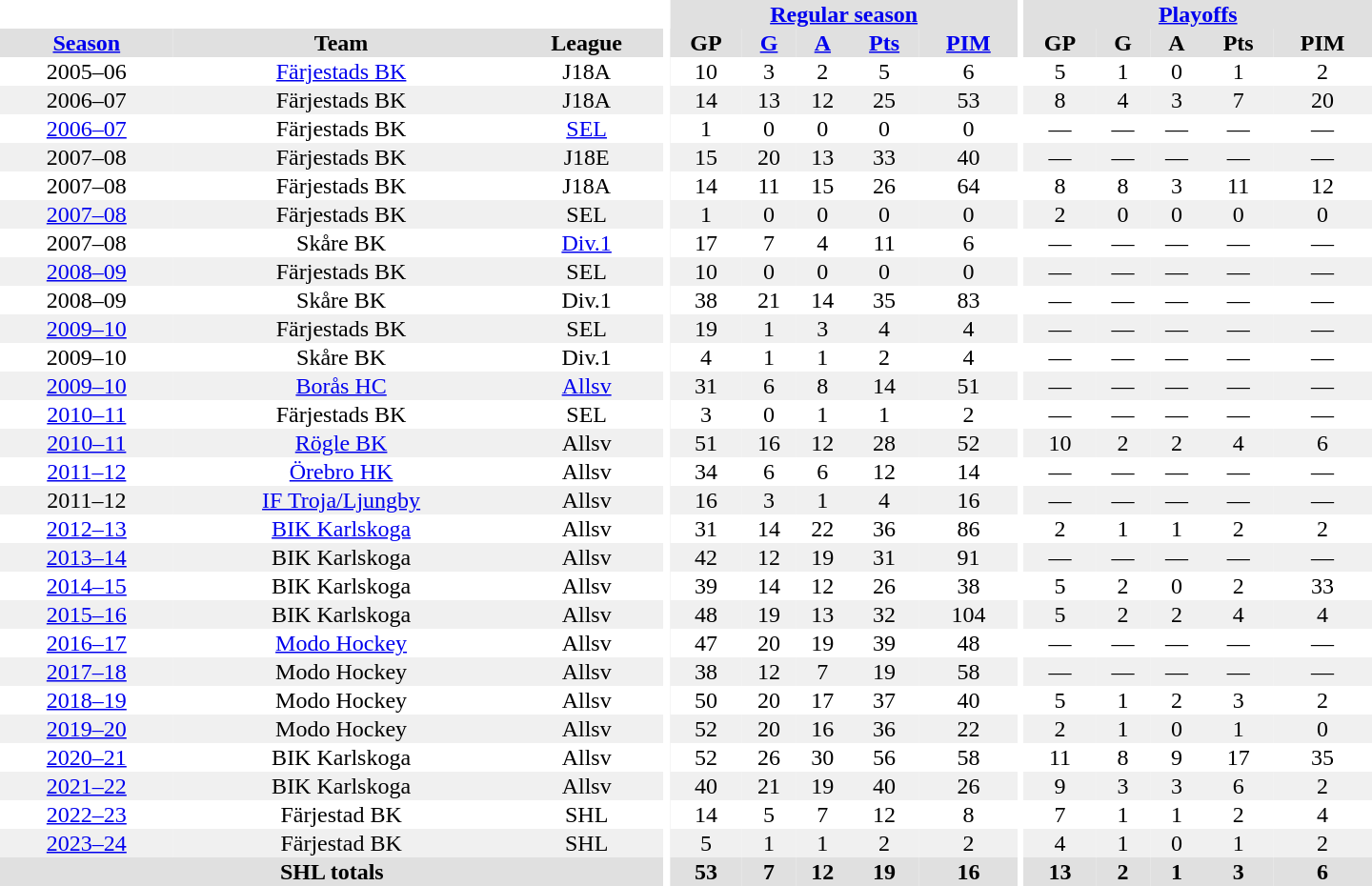<table border="0" cellpadding="1" cellspacing="0" style="text-align:center; width:60em">
<tr bgcolor="#e0e0e0">
<th colspan="3" bgcolor="#ffffff"></th>
<th rowspan="99" bgcolor="#ffffff"></th>
<th colspan="5"><a href='#'>Regular season</a></th>
<th rowspan="99" bgcolor="#ffffff"></th>
<th colspan="5"><a href='#'>Playoffs</a></th>
</tr>
<tr bgcolor="#e0e0e0">
<th><a href='#'>Season</a></th>
<th>Team</th>
<th>League</th>
<th>GP</th>
<th><a href='#'>G</a></th>
<th><a href='#'>A</a></th>
<th><a href='#'>Pts</a></th>
<th><a href='#'>PIM</a></th>
<th>GP</th>
<th>G</th>
<th>A</th>
<th>Pts</th>
<th>PIM</th>
</tr>
<tr align="center">
<td>2005–06</td>
<td><a href='#'>Färjestads BK</a></td>
<td>J18A</td>
<td>10</td>
<td>3</td>
<td>2</td>
<td>5</td>
<td>6</td>
<td>5</td>
<td>1</td>
<td>0</td>
<td>1</td>
<td>2</td>
</tr>
<tr align="center" bgcolor="#f0f0f0">
<td>2006–07</td>
<td>Färjestads BK</td>
<td>J18A</td>
<td>14</td>
<td>13</td>
<td>12</td>
<td>25</td>
<td>53</td>
<td>8</td>
<td>4</td>
<td>3</td>
<td>7</td>
<td>20</td>
</tr>
<tr align="center">
<td><a href='#'>2006–07</a></td>
<td>Färjestads BK</td>
<td><a href='#'>SEL</a></td>
<td>1</td>
<td>0</td>
<td>0</td>
<td>0</td>
<td>0</td>
<td>—</td>
<td>—</td>
<td>—</td>
<td>—</td>
<td>—</td>
</tr>
<tr align="center" bgcolor="#f0f0f0">
<td>2007–08</td>
<td>Färjestads BK</td>
<td>J18E</td>
<td>15</td>
<td>20</td>
<td>13</td>
<td>33</td>
<td>40</td>
<td>—</td>
<td>—</td>
<td>—</td>
<td>—</td>
<td>—</td>
</tr>
<tr align="center">
<td>2007–08</td>
<td>Färjestads BK</td>
<td>J18A</td>
<td>14</td>
<td>11</td>
<td>15</td>
<td>26</td>
<td>64</td>
<td>8</td>
<td>8</td>
<td>3</td>
<td>11</td>
<td>12</td>
</tr>
<tr align="center"  bgcolor="#f0f0f0">
<td><a href='#'>2007–08</a></td>
<td>Färjestads BK</td>
<td>SEL</td>
<td>1</td>
<td>0</td>
<td>0</td>
<td>0</td>
<td>0</td>
<td>2</td>
<td>0</td>
<td>0</td>
<td>0</td>
<td>0</td>
</tr>
<tr align="center">
<td>2007–08</td>
<td>Skåre BK</td>
<td><a href='#'>Div.1</a></td>
<td>17</td>
<td>7</td>
<td>4</td>
<td>11</td>
<td>6</td>
<td>—</td>
<td>—</td>
<td>—</td>
<td>—</td>
<td>—</td>
</tr>
<tr align="center"  bgcolor="#f0f0f0">
<td><a href='#'>2008–09</a></td>
<td>Färjestads BK</td>
<td>SEL</td>
<td>10</td>
<td>0</td>
<td>0</td>
<td>0</td>
<td>0</td>
<td>—</td>
<td>—</td>
<td>—</td>
<td>—</td>
<td>—</td>
</tr>
<tr align="center">
<td>2008–09</td>
<td>Skåre BK</td>
<td>Div.1</td>
<td>38</td>
<td>21</td>
<td>14</td>
<td>35</td>
<td>83</td>
<td>—</td>
<td>—</td>
<td>—</td>
<td>—</td>
<td>—</td>
</tr>
<tr align="center" bgcolor="#f0f0f0">
<td><a href='#'>2009–10</a></td>
<td>Färjestads BK</td>
<td>SEL</td>
<td>19</td>
<td>1</td>
<td>3</td>
<td>4</td>
<td>4</td>
<td>—</td>
<td>—</td>
<td>—</td>
<td>—</td>
<td>—</td>
</tr>
<tr align="center">
<td>2009–10</td>
<td>Skåre BK</td>
<td>Div.1</td>
<td>4</td>
<td>1</td>
<td>1</td>
<td>2</td>
<td>4</td>
<td>—</td>
<td>—</td>
<td>—</td>
<td>—</td>
<td>—</td>
</tr>
<tr align="center" bgcolor="#f0f0f0">
<td><a href='#'>2009–10</a></td>
<td><a href='#'>Borås HC</a></td>
<td><a href='#'>Allsv</a></td>
<td>31</td>
<td>6</td>
<td>8</td>
<td>14</td>
<td>51</td>
<td>—</td>
<td>—</td>
<td>—</td>
<td>—</td>
<td>—</td>
</tr>
<tr align="center">
<td><a href='#'>2010–11</a></td>
<td>Färjestads BK</td>
<td>SEL</td>
<td>3</td>
<td>0</td>
<td>1</td>
<td>1</td>
<td>2</td>
<td>—</td>
<td>—</td>
<td>—</td>
<td>—</td>
<td>—</td>
</tr>
<tr align="center" bgcolor="#f0f0f0">
<td><a href='#'>2010–11</a></td>
<td><a href='#'>Rögle BK</a></td>
<td>Allsv</td>
<td>51</td>
<td>16</td>
<td>12</td>
<td>28</td>
<td>52</td>
<td>10</td>
<td>2</td>
<td>2</td>
<td>4</td>
<td>6</td>
</tr>
<tr align="center">
<td><a href='#'>2011–12</a></td>
<td><a href='#'>Örebro HK</a></td>
<td>Allsv</td>
<td>34</td>
<td>6</td>
<td>6</td>
<td>12</td>
<td>14</td>
<td>—</td>
<td>—</td>
<td>—</td>
<td>—</td>
<td>—</td>
</tr>
<tr align="center" bgcolor="#f0f0f0">
<td>2011–12</td>
<td><a href='#'>IF Troja/Ljungby</a></td>
<td>Allsv</td>
<td>16</td>
<td>3</td>
<td>1</td>
<td>4</td>
<td>16</td>
<td>—</td>
<td>—</td>
<td>—</td>
<td>—</td>
<td>—</td>
</tr>
<tr align="center">
<td><a href='#'>2012–13</a></td>
<td><a href='#'>BIK Karlskoga</a></td>
<td>Allsv</td>
<td>31</td>
<td>14</td>
<td>22</td>
<td>36</td>
<td>86</td>
<td>2</td>
<td>1</td>
<td>1</td>
<td>2</td>
<td>2</td>
</tr>
<tr align="center"  bgcolor="#f0f0f0">
<td><a href='#'>2013–14</a></td>
<td>BIK Karlskoga</td>
<td>Allsv</td>
<td>42</td>
<td>12</td>
<td>19</td>
<td>31</td>
<td>91</td>
<td>—</td>
<td>—</td>
<td>—</td>
<td>—</td>
<td>—</td>
</tr>
<tr align="center">
<td><a href='#'>2014–15</a></td>
<td>BIK Karlskoga</td>
<td>Allsv</td>
<td>39</td>
<td>14</td>
<td>12</td>
<td>26</td>
<td>38</td>
<td>5</td>
<td>2</td>
<td>0</td>
<td>2</td>
<td>33</td>
</tr>
<tr align="center"  bgcolor="#f0f0f0">
<td><a href='#'>2015–16</a></td>
<td>BIK Karlskoga</td>
<td>Allsv</td>
<td>48</td>
<td>19</td>
<td>13</td>
<td>32</td>
<td>104</td>
<td>5</td>
<td>2</td>
<td>2</td>
<td>4</td>
<td>4</td>
</tr>
<tr align="center">
<td><a href='#'>2016–17</a></td>
<td><a href='#'>Modo Hockey</a></td>
<td>Allsv</td>
<td>47</td>
<td>20</td>
<td>19</td>
<td>39</td>
<td>48</td>
<td>—</td>
<td>—</td>
<td>—</td>
<td>—</td>
<td>—</td>
</tr>
<tr align="center"  bgcolor="#f0f0f0">
<td><a href='#'>2017–18</a></td>
<td>Modo Hockey</td>
<td>Allsv</td>
<td>38</td>
<td>12</td>
<td>7</td>
<td>19</td>
<td>58</td>
<td>—</td>
<td>—</td>
<td>—</td>
<td>—</td>
<td>—</td>
</tr>
<tr align="center">
<td><a href='#'>2018–19</a></td>
<td>Modo Hockey</td>
<td>Allsv</td>
<td>50</td>
<td>20</td>
<td>17</td>
<td>37</td>
<td>40</td>
<td>5</td>
<td>1</td>
<td>2</td>
<td>3</td>
<td>2</td>
</tr>
<tr align="center"  bgcolor="#f0f0f0">
<td><a href='#'>2019–20</a></td>
<td>Modo Hockey</td>
<td>Allsv</td>
<td>52</td>
<td>20</td>
<td>16</td>
<td>36</td>
<td>22</td>
<td>2</td>
<td>1</td>
<td>0</td>
<td>1</td>
<td>0</td>
</tr>
<tr align="center">
<td><a href='#'>2020–21</a></td>
<td>BIK Karlskoga</td>
<td>Allsv</td>
<td>52</td>
<td>26</td>
<td>30</td>
<td>56</td>
<td>58</td>
<td>11</td>
<td>8</td>
<td>9</td>
<td>17</td>
<td>35</td>
</tr>
<tr align="center"  bgcolor="#f0f0f0">
<td><a href='#'>2021–22</a></td>
<td>BIK Karlskoga</td>
<td>Allsv</td>
<td>40</td>
<td>21</td>
<td>19</td>
<td>40</td>
<td>26</td>
<td>9</td>
<td>3</td>
<td>3</td>
<td>6</td>
<td>2</td>
</tr>
<tr align="center">
<td><a href='#'>2022–23</a></td>
<td>Färjestad BK</td>
<td>SHL</td>
<td>14</td>
<td>5</td>
<td>7</td>
<td>12</td>
<td>8</td>
<td>7</td>
<td>1</td>
<td>1</td>
<td>2</td>
<td>4</td>
</tr>
<tr align="center"  bgcolor="#f0f0f0">
<td><a href='#'>2023–24</a></td>
<td>Färjestad BK</td>
<td>SHL</td>
<td>5</td>
<td>1</td>
<td>1</td>
<td>2</td>
<td>2</td>
<td>4</td>
<td>1</td>
<td>0</td>
<td>1</td>
<td>2</td>
</tr>
<tr bgcolor="#e0e0e0">
<th colspan="3">SHL totals</th>
<th>53</th>
<th>7</th>
<th>12</th>
<th>19</th>
<th>16</th>
<th>13</th>
<th>2</th>
<th>1</th>
<th>3</th>
<th>6</th>
</tr>
</table>
